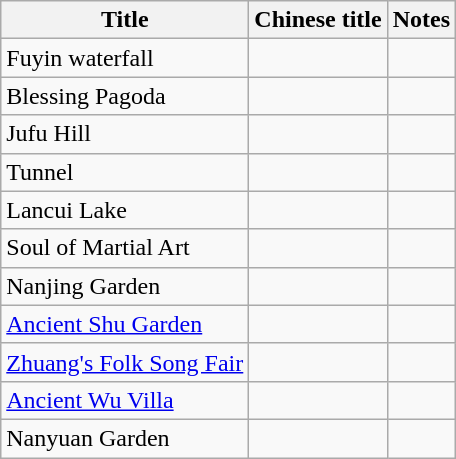<table class="wikitable">
<tr>
<th>Title</th>
<th>Chinese title</th>
<th>Notes</th>
</tr>
<tr>
<td>Fuyin waterfall</td>
<td></td>
<td></td>
</tr>
<tr>
<td>Blessing Pagoda</td>
<td></td>
<td></td>
</tr>
<tr>
<td>Jufu Hill</td>
<td></td>
<td></td>
</tr>
<tr>
<td>Tunnel</td>
<td></td>
<td></td>
</tr>
<tr>
<td>Lancui Lake</td>
<td></td>
<td></td>
</tr>
<tr>
<td>Soul of Martial Art</td>
<td></td>
<td></td>
</tr>
<tr>
<td>Nanjing Garden</td>
<td></td>
<td></td>
</tr>
<tr>
<td><a href='#'>Ancient Shu Garden</a></td>
<td></td>
<td></td>
</tr>
<tr>
<td><a href='#'>Zhuang's Folk Song Fair</a></td>
<td></td>
<td></td>
</tr>
<tr>
<td><a href='#'>Ancient Wu Villa</a></td>
<td></td>
<td></td>
</tr>
<tr>
<td>Nanyuan Garden</td>
<td></td>
<td></td>
</tr>
</table>
